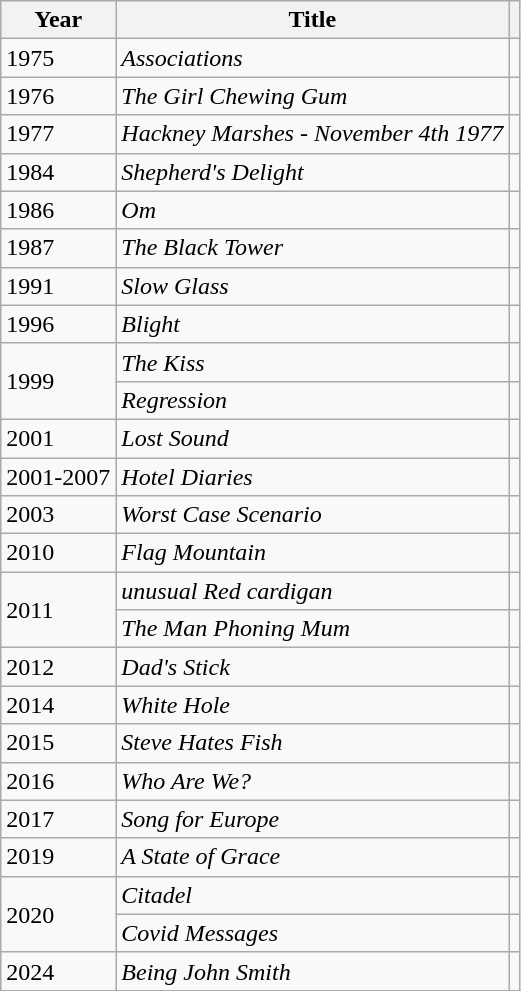<table class="wikitable">
<tr>
<th>Year</th>
<th>Title</th>
<th scope="col"></th>
</tr>
<tr>
<td>1975</td>
<td><em>Associations</em></td>
<td></td>
</tr>
<tr>
<td>1976</td>
<td><em>The Girl Chewing Gum</em></td>
<td></td>
</tr>
<tr>
<td>1977</td>
<td><em>Hackney Marshes - November 4th 1977</em></td>
<td></td>
</tr>
<tr>
<td>1984</td>
<td><em>Shepherd's Delight</em></td>
<td></td>
</tr>
<tr>
<td>1986</td>
<td><em>Om</em></td>
<td></td>
</tr>
<tr>
<td>1987</td>
<td><em>The Black Tower</em></td>
<td></td>
</tr>
<tr>
<td>1991</td>
<td><em>Slow Glass</em></td>
<td></td>
</tr>
<tr>
<td>1996</td>
<td><em>Blight</em></td>
<td></td>
</tr>
<tr>
<td rowspan=2>1999</td>
<td><em>The Kiss</em></td>
<td></td>
</tr>
<tr>
<td><em>Regression</em></td>
<td></td>
</tr>
<tr>
<td>2001</td>
<td><em>Lost Sound</em></td>
<td></td>
</tr>
<tr>
<td>2001-2007</td>
<td><em>Hotel Diaries</em></td>
<td></td>
</tr>
<tr>
<td>2003</td>
<td><em>Worst Case Scenario</em></td>
<td></td>
</tr>
<tr>
<td>2010</td>
<td><em>Flag Mountain</em></td>
<td></td>
</tr>
<tr>
<td rowspan=2>2011</td>
<td><em>unusual Red cardigan</em></td>
<td></td>
</tr>
<tr>
<td><em>The Man Phoning Mum</em></td>
<td></td>
</tr>
<tr>
<td>2012</td>
<td><em>Dad's Stick</em></td>
<td></td>
</tr>
<tr>
<td>2014</td>
<td><em>White Hole</em></td>
<td></td>
</tr>
<tr>
<td>2015</td>
<td><em>Steve Hates Fish</em></td>
<td></td>
</tr>
<tr>
<td>2016</td>
<td><em>Who Are We?</em></td>
<td></td>
</tr>
<tr>
<td>2017</td>
<td><em>Song for Europe</em></td>
<td></td>
</tr>
<tr>
<td>2019</td>
<td><em>A State of Grace</em></td>
<td></td>
</tr>
<tr>
<td rowspan=2>2020</td>
<td><em>Citadel</em></td>
<td></td>
</tr>
<tr>
<td><em>Covid Messages</em></td>
<td></td>
</tr>
<tr>
<td>2024</td>
<td><em>Being John Smith</em></td>
<td></td>
</tr>
</table>
